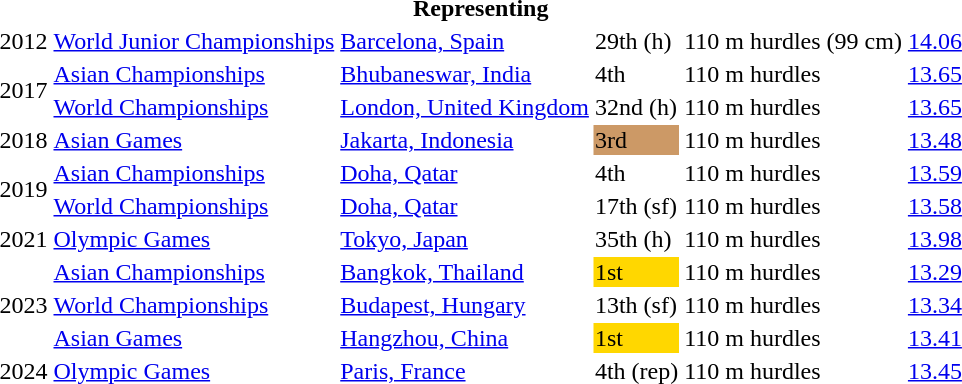<table>
<tr>
<th colspan="6">Representing </th>
</tr>
<tr>
<td>2012</td>
<td><a href='#'>World Junior Championships</a></td>
<td><a href='#'>Barcelona, Spain</a></td>
<td>29th (h)</td>
<td>110 m hurdles (99 cm)</td>
<td><a href='#'>14.06</a></td>
</tr>
<tr>
<td rowspan=2>2017</td>
<td><a href='#'>Asian Championships</a></td>
<td><a href='#'>Bhubaneswar, India</a></td>
<td>4th</td>
<td>110 m hurdles</td>
<td><a href='#'>13.65</a></td>
</tr>
<tr>
<td><a href='#'>World Championships</a></td>
<td><a href='#'>London, United Kingdom</a></td>
<td>32nd (h)</td>
<td>110 m hurdles</td>
<td><a href='#'>13.65</a></td>
</tr>
<tr>
<td>2018</td>
<td><a href='#'>Asian Games</a></td>
<td><a href='#'>Jakarta, Indonesia</a></td>
<td bgcolor=cc9966>3rd</td>
<td>110 m hurdles</td>
<td><a href='#'>13.48</a></td>
</tr>
<tr>
<td rowspan=2>2019</td>
<td><a href='#'>Asian Championships</a></td>
<td><a href='#'>Doha, Qatar</a></td>
<td>4th</td>
<td>110 m hurdles</td>
<td><a href='#'>13.59</a></td>
</tr>
<tr>
<td><a href='#'>World Championships</a></td>
<td><a href='#'>Doha, Qatar</a></td>
<td>17th (sf)</td>
<td>110 m hurdles</td>
<td><a href='#'>13.58</a></td>
</tr>
<tr>
<td>2021</td>
<td><a href='#'>Olympic Games</a></td>
<td><a href='#'>Tokyo, Japan</a></td>
<td>35th (h)</td>
<td>110 m hurdles</td>
<td><a href='#'>13.98</a></td>
</tr>
<tr>
<td rowspan=3>2023</td>
<td><a href='#'>Asian Championships</a></td>
<td><a href='#'>Bangkok, Thailand</a></td>
<td bgcolor=gold>1st</td>
<td>110 m hurdles</td>
<td><a href='#'>13.29</a></td>
</tr>
<tr>
<td><a href='#'>World Championships</a></td>
<td><a href='#'>Budapest, Hungary</a></td>
<td>13th (sf)</td>
<td>110 m hurdles</td>
<td><a href='#'>13.34</a></td>
</tr>
<tr>
<td><a href='#'>Asian Games</a></td>
<td><a href='#'>Hangzhou, China</a></td>
<td bgcolor=gold>1st</td>
<td>110 m hurdles</td>
<td><a href='#'>13.41</a></td>
</tr>
<tr>
<td>2024</td>
<td><a href='#'>Olympic Games</a></td>
<td><a href='#'>Paris, France</a></td>
<td>4th (rep)</td>
<td>110 m hurdles</td>
<td><a href='#'>13.45</a></td>
</tr>
</table>
